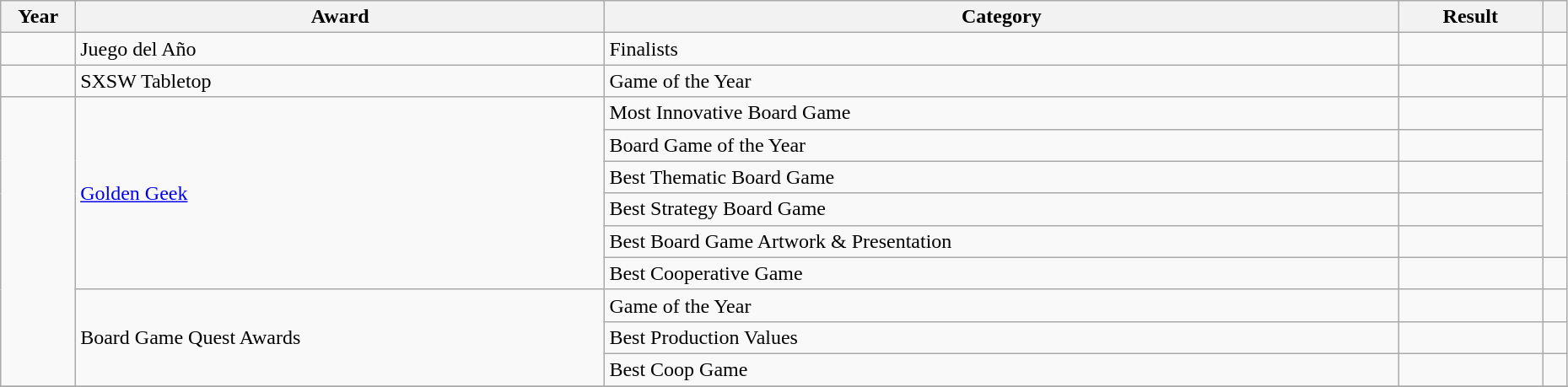<table class="wikitable sortable" style="width:98%">
<tr>
<th scope="col" style="width:3%;">Year</th>
<th scope="col" style="width:22%;">Award</th>
<th scope="col" style="width:33%;">Category</th>
<th scope="col" style="width:6%;">Result</th>
<th scope="col" class="unsortable" style="width:1%;"></th>
</tr>
<tr>
<td></td>
<td>Juego del Año</td>
<td>Finalists</td>
<td></td>
<td></td>
</tr>
<tr>
<td></td>
<td>SXSW Tabletop</td>
<td>Game of the Year</td>
<td></td>
<td></td>
</tr>
<tr>
<td rowspan="9"></td>
<td rowspan="6"><a href='#'>Golden Geek</a></td>
<td>Most Innovative Board Game</td>
<td></td>
<td rowspan="5"></td>
</tr>
<tr>
<td>Board Game of the Year</td>
<td></td>
</tr>
<tr>
<td>Best Thematic Board Game</td>
<td></td>
</tr>
<tr>
<td>Best Strategy Board Game</td>
<td></td>
</tr>
<tr>
<td>Best Board Game Artwork & Presentation</td>
<td></td>
</tr>
<tr>
<td>Best Cooperative Game</td>
<td></td>
<td></td>
</tr>
<tr>
<td rowspan="3">Board Game Quest Awards</td>
<td>Game of the Year</td>
<td></td>
<td></td>
</tr>
<tr>
<td>Best Production Values</td>
<td></td>
<td></td>
</tr>
<tr>
<td>Best Coop Game</td>
<td></td>
<td></td>
</tr>
<tr>
</tr>
</table>
